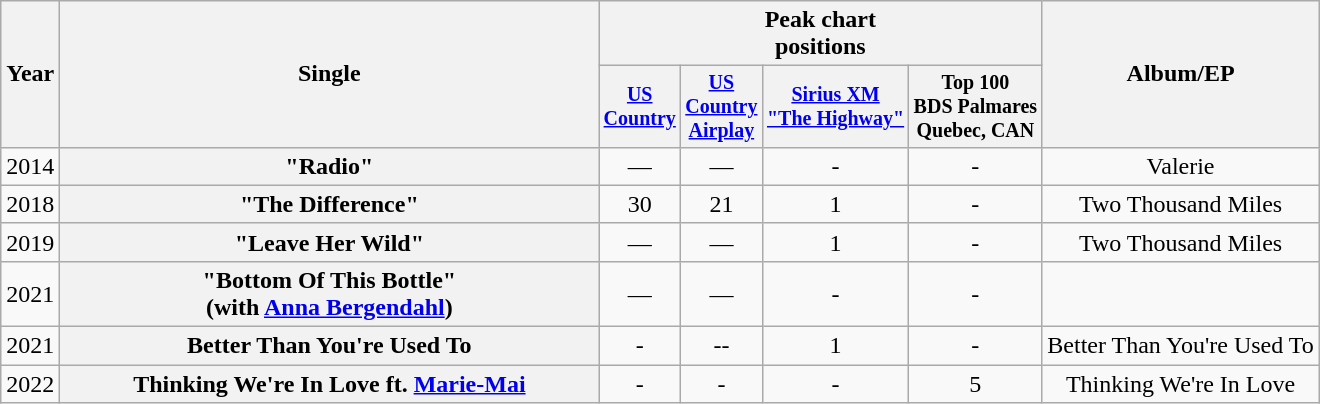<table class="wikitable plainrowheaders" style="text-align:center;">
<tr>
<th rowspan="2">Year</th>
<th rowspan="2" style="width:22em;">Single</th>
<th colspan="4">Peak chart<br>positions</th>
<th rowspan="2">Album/EP</th>
</tr>
<tr style="font-size:smaller;">
<th width="45"><a href='#'>US Country</a><br></th>
<th width="45"><a href='#'>US Country Airplay</a><br></th>
<th><a href='#'>Sirius XM</a><br><a href='#'>"The Highway"</a></th>
<th>Top 100<br>BDS Palmares<br>Quebec, CAN</th>
</tr>
<tr>
<td>2014</td>
<th scope="row">"Radio"</th>
<td>—</td>
<td>—</td>
<td>-</td>
<td>-</td>
<td>Valerie</td>
</tr>
<tr>
<td>2018</td>
<th scope="row">"The Difference"</th>
<td>30</td>
<td>21</td>
<td>1</td>
<td>-</td>
<td>Two Thousand Miles</td>
</tr>
<tr>
<td>2019</td>
<th scope="row">"Leave Her Wild"</th>
<td>—</td>
<td>—</td>
<td>1</td>
<td>-</td>
<td>Two Thousand Miles</td>
</tr>
<tr>
<td>2021</td>
<th scope="row">"Bottom Of This Bottle"<br><span>(with <a href='#'>Anna Bergendahl</a>)</span></th>
<td>—</td>
<td>—</td>
<td>-</td>
<td ->-</td>
</tr>
<tr>
<td>2021</td>
<th>Better Than You're Used To</th>
<td>-</td>
<td>--</td>
<td>1</td>
<td>-</td>
<td>Better Than You're Used To</td>
</tr>
<tr>
<td>2022</td>
<th>Thinking We're In Love ft. <a href='#'>Marie-Mai</a></th>
<td>-</td>
<td>-</td>
<td>-</td>
<td>5</td>
<td>Thinking We're In Love</td>
</tr>
</table>
